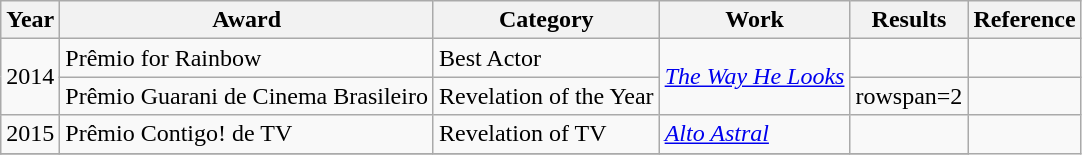<table class="wikitable">
<tr>
<th>Year</th>
<th>Award</th>
<th>Category</th>
<th>Work</th>
<th>Results</th>
<th>Reference</th>
</tr>
<tr>
<td rowspan=2>2014</td>
<td>Prêmio for Rainbow</td>
<td>Best Actor</td>
<td rowspan=2><em><a href='#'>The Way He Looks</a></em></td>
<td></td>
<td></td>
</tr>
<tr>
<td>Prêmio Guarani de Cinema Brasileiro</td>
<td>Revelation of the Year</td>
<td>rowspan=2 </td>
<td></td>
</tr>
<tr>
<td>2015</td>
<td>Prêmio Contigo! de TV</td>
<td>Revelation of TV</td>
<td><em><a href='#'>Alto Astral</a></em></td>
<td></td>
</tr>
<tr>
</tr>
</table>
